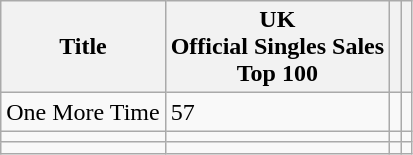<table class="wikitable">
<tr>
<th>Title</th>
<th>UK<br>Official Singles Sales<br>Top 100</th>
<th></th>
<th></th>
</tr>
<tr>
<td>One More Time</td>
<td>57</td>
<td></td>
<td></td>
</tr>
<tr>
<td></td>
<td></td>
<td></td>
<td></td>
</tr>
<tr>
<td></td>
<td></td>
<td></td>
<td></td>
</tr>
</table>
